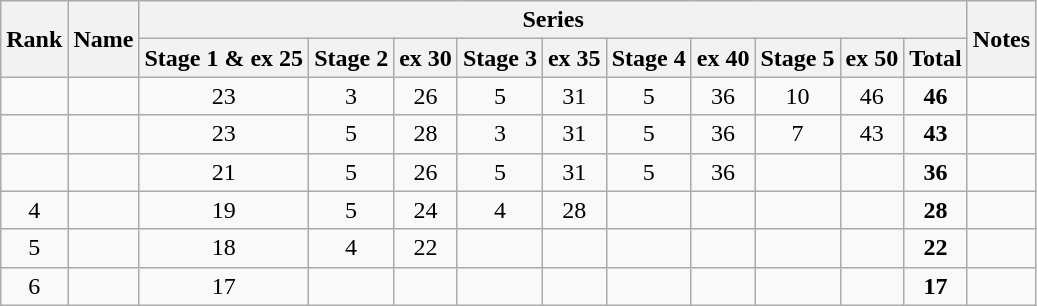<table class="wikitable sortable" style="text-align:center">
<tr>
<th rowspan=2>Rank</th>
<th rowspan=2>Name</th>
<th colspan=10>Series</th>
<th rowspan=2>Notes</th>
</tr>
<tr>
<th>Stage 1 & ex 25</th>
<th>Stage 2</th>
<th>ex 30</th>
<th>Stage 3</th>
<th>ex 35</th>
<th>Stage 4</th>
<th>ex 40</th>
<th>Stage 5</th>
<th>ex 50</th>
<th>Total</th>
</tr>
<tr>
<td></td>
<td align=left></td>
<td>23</td>
<td>3</td>
<td>26</td>
<td>5</td>
<td>31</td>
<td>5</td>
<td>36</td>
<td>10</td>
<td>46</td>
<td><strong>46</strong></td>
<td></td>
</tr>
<tr>
<td></td>
<td align=left></td>
<td>23</td>
<td>5</td>
<td>28</td>
<td>3</td>
<td>31</td>
<td>5</td>
<td>36</td>
<td>7</td>
<td>43</td>
<td><strong>43</strong></td>
<td></td>
</tr>
<tr>
<td></td>
<td align=left></td>
<td>21</td>
<td>5</td>
<td>26</td>
<td>5</td>
<td>31</td>
<td>5</td>
<td>36</td>
<td></td>
<td></td>
<td><strong>36</strong></td>
<td></td>
</tr>
<tr>
<td>4</td>
<td align=left></td>
<td>19</td>
<td>5</td>
<td>24</td>
<td>4</td>
<td>28</td>
<td></td>
<td></td>
<td></td>
<td></td>
<td><strong>28</strong></td>
<td></td>
</tr>
<tr>
<td>5</td>
<td align=left></td>
<td>18</td>
<td>4</td>
<td>22</td>
<td></td>
<td></td>
<td></td>
<td></td>
<td></td>
<td></td>
<td><strong>22</strong></td>
<td></td>
</tr>
<tr>
<td>6</td>
<td align=left></td>
<td>17</td>
<td></td>
<td></td>
<td></td>
<td></td>
<td></td>
<td></td>
<td></td>
<td></td>
<td><strong>17</strong></td>
<td></td>
</tr>
</table>
